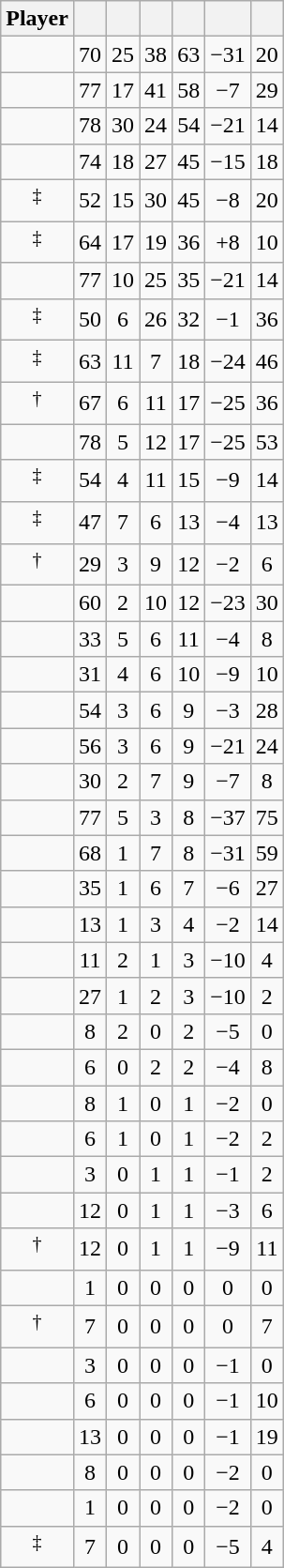<table class="wikitable sortable" style="text-align:center;">
<tr>
<th>Player</th>
<th></th>
<th></th>
<th></th>
<th></th>
<th data-sort-type="number"></th>
<th></th>
</tr>
<tr>
<td></td>
<td>70</td>
<td>25</td>
<td>38</td>
<td>63</td>
<td>−31</td>
<td>20</td>
</tr>
<tr>
<td></td>
<td>77</td>
<td>17</td>
<td>41</td>
<td>58</td>
<td>−7</td>
<td>29</td>
</tr>
<tr>
<td></td>
<td>78</td>
<td>30</td>
<td>24</td>
<td>54</td>
<td>−21</td>
<td>14</td>
</tr>
<tr>
<td></td>
<td>74</td>
<td>18</td>
<td>27</td>
<td>45</td>
<td>−15</td>
<td>18</td>
</tr>
<tr>
<td><sup>‡</sup></td>
<td>52</td>
<td>15</td>
<td>30</td>
<td>45</td>
<td>−8</td>
<td>20</td>
</tr>
<tr>
<td><sup>‡</sup></td>
<td>64</td>
<td>17</td>
<td>19</td>
<td>36</td>
<td>+8</td>
<td>10</td>
</tr>
<tr>
<td></td>
<td>77</td>
<td>10</td>
<td>25</td>
<td>35</td>
<td>−21</td>
<td>14</td>
</tr>
<tr>
<td><sup>‡</sup></td>
<td>50</td>
<td>6</td>
<td>26</td>
<td>32</td>
<td>−1</td>
<td>36</td>
</tr>
<tr>
<td><sup>‡</sup></td>
<td>63</td>
<td>11</td>
<td>7</td>
<td>18</td>
<td>−24</td>
<td>46</td>
</tr>
<tr>
<td><sup>†</sup></td>
<td>67</td>
<td>6</td>
<td>11</td>
<td>17</td>
<td>−25</td>
<td>36</td>
</tr>
<tr>
<td></td>
<td>78</td>
<td>5</td>
<td>12</td>
<td>17</td>
<td>−25</td>
<td>53</td>
</tr>
<tr>
<td><sup>‡</sup></td>
<td>54</td>
<td>4</td>
<td>11</td>
<td>15</td>
<td>−9</td>
<td>14</td>
</tr>
<tr>
<td><sup>‡</sup></td>
<td>47</td>
<td>7</td>
<td>6</td>
<td>13</td>
<td>−4</td>
<td>13</td>
</tr>
<tr>
<td><sup>†</sup></td>
<td>29</td>
<td>3</td>
<td>9</td>
<td>12</td>
<td>−2</td>
<td>6</td>
</tr>
<tr>
<td></td>
<td>60</td>
<td>2</td>
<td>10</td>
<td>12</td>
<td>−23</td>
<td>30</td>
</tr>
<tr>
<td></td>
<td>33</td>
<td>5</td>
<td>6</td>
<td>11</td>
<td>−4</td>
<td>8</td>
</tr>
<tr>
<td></td>
<td>31</td>
<td>4</td>
<td>6</td>
<td>10</td>
<td>−9</td>
<td>10</td>
</tr>
<tr>
<td></td>
<td>54</td>
<td>3</td>
<td>6</td>
<td>9</td>
<td>−3</td>
<td>28</td>
</tr>
<tr>
<td></td>
<td>56</td>
<td>3</td>
<td>6</td>
<td>9</td>
<td>−21</td>
<td>24</td>
</tr>
<tr>
<td></td>
<td>30</td>
<td>2</td>
<td>7</td>
<td>9</td>
<td>−7</td>
<td>8</td>
</tr>
<tr>
<td></td>
<td>77</td>
<td>5</td>
<td>3</td>
<td>8</td>
<td>−37</td>
<td>75</td>
</tr>
<tr>
<td></td>
<td>68</td>
<td>1</td>
<td>7</td>
<td>8</td>
<td>−31</td>
<td>59</td>
</tr>
<tr>
<td></td>
<td>35</td>
<td>1</td>
<td>6</td>
<td>7</td>
<td>−6</td>
<td>27</td>
</tr>
<tr>
<td></td>
<td>13</td>
<td>1</td>
<td>3</td>
<td>4</td>
<td>−2</td>
<td>14</td>
</tr>
<tr>
<td></td>
<td>11</td>
<td>2</td>
<td>1</td>
<td>3</td>
<td>−10</td>
<td>4</td>
</tr>
<tr>
<td></td>
<td>27</td>
<td>1</td>
<td>2</td>
<td>3</td>
<td>−10</td>
<td>2</td>
</tr>
<tr>
<td></td>
<td>8</td>
<td>2</td>
<td>0</td>
<td>2</td>
<td>−5</td>
<td>0</td>
</tr>
<tr>
<td></td>
<td>6</td>
<td>0</td>
<td>2</td>
<td>2</td>
<td>−4</td>
<td>8</td>
</tr>
<tr>
<td></td>
<td>8</td>
<td>1</td>
<td>0</td>
<td>1</td>
<td>−2</td>
<td>0</td>
</tr>
<tr>
<td></td>
<td>6</td>
<td>1</td>
<td>0</td>
<td>1</td>
<td>−2</td>
<td>2</td>
</tr>
<tr>
<td></td>
<td>3</td>
<td>0</td>
<td>1</td>
<td>1</td>
<td>−1</td>
<td>2</td>
</tr>
<tr>
<td></td>
<td>12</td>
<td>0</td>
<td>1</td>
<td>1</td>
<td>−3</td>
<td>6</td>
</tr>
<tr>
<td><sup>†</sup></td>
<td>12</td>
<td>0</td>
<td>1</td>
<td>1</td>
<td>−9</td>
<td>11</td>
</tr>
<tr>
<td></td>
<td>1</td>
<td>0</td>
<td>0</td>
<td>0</td>
<td>0</td>
<td>0</td>
</tr>
<tr>
<td><sup>†</sup></td>
<td>7</td>
<td>0</td>
<td>0</td>
<td>0</td>
<td>0</td>
<td>7</td>
</tr>
<tr>
<td></td>
<td>3</td>
<td>0</td>
<td>0</td>
<td>0</td>
<td>−1</td>
<td>0</td>
</tr>
<tr>
<td></td>
<td>6</td>
<td>0</td>
<td>0</td>
<td>0</td>
<td>−1</td>
<td>10</td>
</tr>
<tr>
<td></td>
<td>13</td>
<td>0</td>
<td>0</td>
<td>0</td>
<td>−1</td>
<td>19</td>
</tr>
<tr>
<td></td>
<td>8</td>
<td>0</td>
<td>0</td>
<td>0</td>
<td>−2</td>
<td>0</td>
</tr>
<tr>
<td></td>
<td>1</td>
<td>0</td>
<td>0</td>
<td>0</td>
<td>−2</td>
<td>0</td>
</tr>
<tr>
<td><sup>‡</sup></td>
<td>7</td>
<td>0</td>
<td>0</td>
<td>0</td>
<td>−5</td>
<td>4</td>
</tr>
</table>
